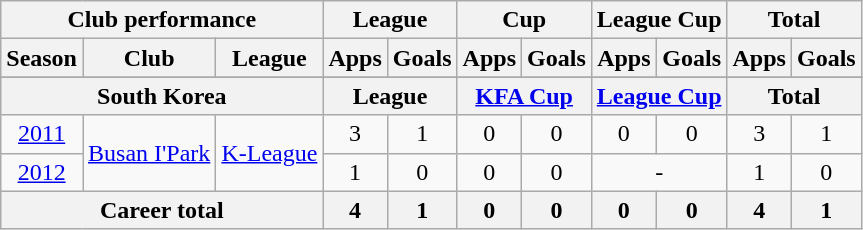<table class="wikitable" style="text-align:center">
<tr>
<th colspan=3>Club performance</th>
<th colspan=2>League</th>
<th colspan=2>Cup</th>
<th colspan=2>League Cup</th>
<th colspan=2>Total</th>
</tr>
<tr>
<th>Season</th>
<th>Club</th>
<th>League</th>
<th>Apps</th>
<th>Goals</th>
<th>Apps</th>
<th>Goals</th>
<th>Apps</th>
<th>Goals</th>
<th>Apps</th>
<th>Goals</th>
</tr>
<tr>
</tr>
<tr>
<th colspan=3>South Korea</th>
<th colspan=2>League</th>
<th colspan=2><a href='#'>KFA Cup</a></th>
<th colspan=2><a href='#'>League Cup</a></th>
<th colspan=2>Total</th>
</tr>
<tr>
<td><a href='#'>2011</a></td>
<td rowspan="2"><a href='#'>Busan I'Park</a></td>
<td rowspan="2"><a href='#'>K-League</a></td>
<td>3</td>
<td>1</td>
<td>0</td>
<td>0</td>
<td>0</td>
<td>0</td>
<td>3</td>
<td>1</td>
</tr>
<tr>
<td><a href='#'>2012</a></td>
<td>1</td>
<td>0</td>
<td>0</td>
<td>0</td>
<td colspan="2">-</td>
<td>1</td>
<td>0</td>
</tr>
<tr>
<th colspan=3>Career total</th>
<th>4</th>
<th>1</th>
<th>0</th>
<th>0</th>
<th>0</th>
<th>0</th>
<th>4</th>
<th>1</th>
</tr>
</table>
